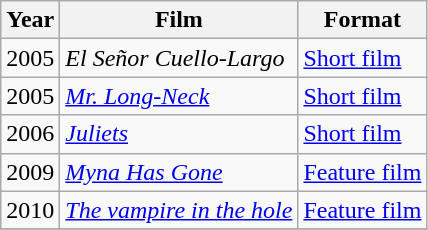<table class="wikitable">
<tr>
<th>Year</th>
<th>Film</th>
<th>Format</th>
</tr>
<tr>
<td>2005</td>
<td><em>El Señor Cuello-Largo</em></td>
<td><a href='#'>Short film</a></td>
</tr>
<tr>
<td>2005</td>
<td><em><a href='#'>Mr. Long-Neck</a></em></td>
<td><a href='#'>Short film</a></td>
</tr>
<tr>
<td>2006</td>
<td><em><a href='#'>Juliets</a></em></td>
<td><a href='#'>Short film</a></td>
</tr>
<tr>
<td>2009</td>
<td><em><a href='#'>Myna Has Gone</a></em></td>
<td><a href='#'>Feature film</a></td>
</tr>
<tr>
<td>2010</td>
<td><em><a href='#'>The vampire in the hole</a></em></td>
<td><a href='#'>Feature film</a></td>
</tr>
<tr>
</tr>
</table>
